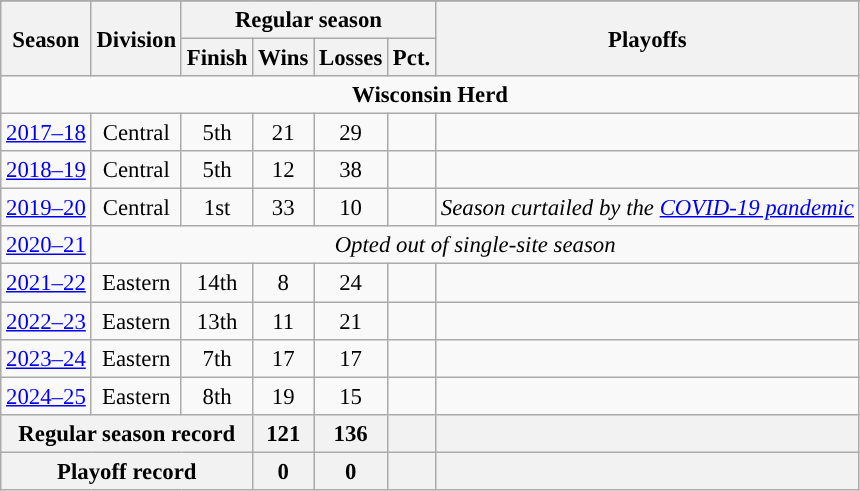<table class="wikitable" style="font-size:95%; text-align:center">
<tr align="center">
</tr>
<tr>
<th rowspan=2>Season</th>
<th rowspan=2>Division</th>
<th colspan=4>Regular season</th>
<th rowspan=2>Playoffs</th>
</tr>
<tr>
<th>Finish</th>
<th>Wins</th>
<th>Losses</th>
<th>Pct.</th>
</tr>
<tr>
<td colspan=10 style="text-align:center; "><strong>Wisconsin Herd</strong></td>
</tr>
<tr>
<td><a href='#'>2017–18</a></td>
<td>Central</td>
<td>5th</td>
<td>21</td>
<td>29</td>
<td></td>
<td align=left></td>
</tr>
<tr>
<td><a href='#'>2018–19</a></td>
<td>Central</td>
<td>5th</td>
<td>12</td>
<td>38</td>
<td></td>
<td align=left></td>
</tr>
<tr>
<td><a href='#'>2019–20</a></td>
<td>Central</td>
<td>1st</td>
<td>33</td>
<td>10</td>
<td></td>
<td align=left><em>Season curtailed by the <a href='#'>COVID-19 pandemic</a></em></td>
</tr>
<tr>
<td><a href='#'>2020–21</a></td>
<td colspan="7"><em>Opted out of single-site season</em></td>
</tr>
<tr>
<td><a href='#'>2021–22</a></td>
<td>Eastern</td>
<td>14th</td>
<td>8</td>
<td>24</td>
<td></td>
<td align=left></td>
</tr>
<tr>
<td><a href='#'>2022–23</a></td>
<td>Eastern</td>
<td>13th</td>
<td>11</td>
<td>21</td>
<td></td>
<td align=left></td>
</tr>
<tr>
<td><a href='#'>2023–24</a></td>
<td>Eastern</td>
<td>7th</td>
<td>17</td>
<td>17</td>
<td></td>
<td align=left></td>
</tr>
<tr>
<td><a href='#'>2024–25</a></td>
<td>Eastern</td>
<td>8th</td>
<td>19</td>
<td>15</td>
<td></td>
<td align=left></td>
</tr>
<tr>
<th colspan=3>Regular season record</th>
<th>121</th>
<th>136</th>
<th></th>
<th colspan=2></th>
</tr>
<tr>
<th colspan=3>Playoff record</th>
<th>0</th>
<th>0</th>
<th></th>
<th colspan=2></th>
</tr>
</table>
